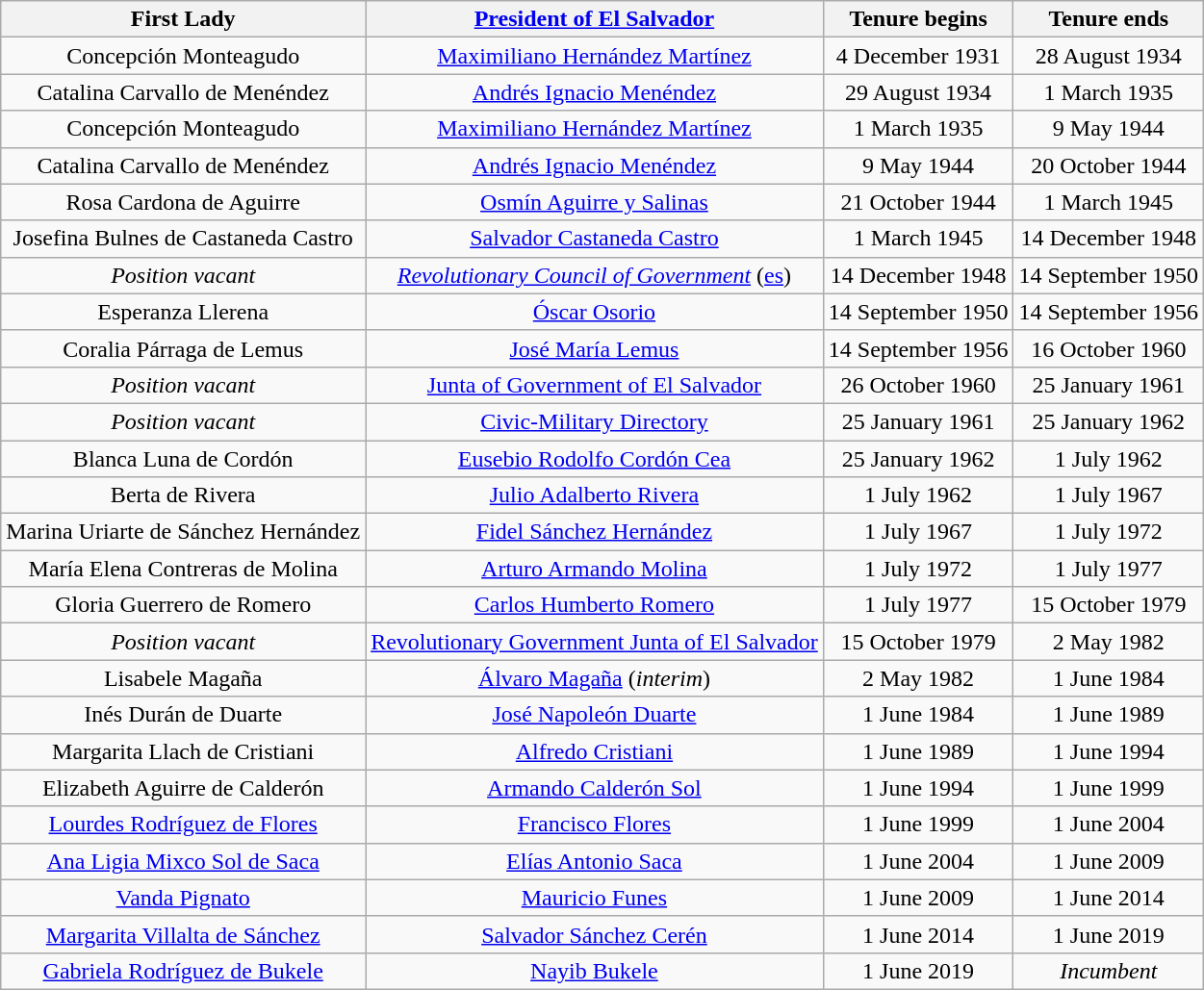<table class="wikitable" style="text-align:center;">
<tr>
<th>First Lady</th>
<th><a href='#'>President of El Salvador</a></th>
<th>Tenure begins</th>
<th>Tenure ends</th>
</tr>
<tr>
<td>Concepción Monteagudo</td>
<td><a href='#'>Maximiliano Hernández Martínez</a></td>
<td>4 December 1931</td>
<td>28 August 1934</td>
</tr>
<tr>
<td>Catalina Carvallo de Menéndez</td>
<td><a href='#'>Andrés Ignacio Menéndez</a></td>
<td>29 August 1934</td>
<td>1 March 1935</td>
</tr>
<tr>
<td>Concepción Monteagudo</td>
<td><a href='#'>Maximiliano Hernández Martínez</a></td>
<td>1 March 1935</td>
<td>9 May 1944</td>
</tr>
<tr>
<td>Catalina Carvallo de Menéndez</td>
<td><a href='#'>Andrés Ignacio Menéndez</a></td>
<td>9 May 1944</td>
<td>20 October 1944</td>
</tr>
<tr>
<td>Rosa Cardona de Aguirre</td>
<td><a href='#'>Osmín Aguirre y Salinas</a></td>
<td>21 October 1944</td>
<td>1 March 1945</td>
</tr>
<tr>
<td>Josefina Bulnes de Castaneda Castro</td>
<td><a href='#'>Salvador Castaneda Castro</a></td>
<td>1 March 1945</td>
<td>14 December 1948</td>
</tr>
<tr>
<td><em>Position vacant</em></td>
<td><em><a href='#'>Revolutionary Council of Government</a></em> (<a href='#'>es</a>)</td>
<td>14 December 1948</td>
<td>14 September 1950</td>
</tr>
<tr>
<td>Esperanza Llerena</td>
<td><a href='#'>Óscar Osorio</a></td>
<td>14 September 1950</td>
<td>14 September 1956</td>
</tr>
<tr>
<td>Coralia Párraga de Lemus</td>
<td><a href='#'>José María Lemus</a></td>
<td>14 September 1956</td>
<td>16 October 1960</td>
</tr>
<tr>
<td><em>Position vacant</em></td>
<td><a href='#'>Junta of Government of El Salvador</a></td>
<td>26 October 1960</td>
<td>25 January 1961</td>
</tr>
<tr>
<td><em>Position vacant</em></td>
<td><a href='#'>Civic-Military Directory</a></td>
<td>25 January 1961</td>
<td>25 January 1962</td>
</tr>
<tr>
<td>Blanca Luna de Cordón</td>
<td><a href='#'>Eusebio Rodolfo Cordón Cea</a></td>
<td>25 January 1962</td>
<td>1 July 1962</td>
</tr>
<tr>
<td>Berta de Rivera</td>
<td><a href='#'>Julio Adalberto Rivera</a></td>
<td>1 July 1962</td>
<td>1 July 1967</td>
</tr>
<tr>
<td>Marina Uriarte de Sánchez Hernández</td>
<td><a href='#'>Fidel Sánchez Hernández</a></td>
<td>1 July 1967</td>
<td>1 July 1972</td>
</tr>
<tr>
<td>María Elena Contreras de Molina</td>
<td><a href='#'>Arturo Armando Molina</a></td>
<td>1 July 1972</td>
<td>1 July 1977</td>
</tr>
<tr>
<td>Gloria Guerrero de Romero</td>
<td><a href='#'>Carlos Humberto Romero</a></td>
<td>1 July 1977</td>
<td>15 October 1979</td>
</tr>
<tr>
<td><em>Position vacant</em></td>
<td><a href='#'>Revolutionary Government Junta of El Salvador</a></td>
<td>15 October 1979</td>
<td>2 May 1982</td>
</tr>
<tr>
<td>Lisabele Magaña</td>
<td><a href='#'>Álvaro Magaña</a> (<em>interim</em>)</td>
<td>2 May 1982</td>
<td>1 June 1984</td>
</tr>
<tr>
<td>Inés Durán de Duarte</td>
<td><a href='#'>José Napoleón Duarte</a></td>
<td>1 June 1984</td>
<td>1 June 1989</td>
</tr>
<tr>
<td>Margarita Llach de Cristiani</td>
<td><a href='#'>Alfredo Cristiani</a></td>
<td>1 June 1989</td>
<td>1 June 1994</td>
</tr>
<tr>
<td>Elizabeth Aguirre de Calderón</td>
<td><a href='#'>Armando Calderón Sol</a></td>
<td>1 June 1994</td>
<td>1 June 1999</td>
</tr>
<tr>
<td><a href='#'>Lourdes Rodríguez de Flores</a></td>
<td><a href='#'>Francisco Flores</a></td>
<td>1 June 1999</td>
<td>1 June 2004</td>
</tr>
<tr>
<td><a href='#'>Ana Ligia Mixco Sol de Saca</a></td>
<td><a href='#'>Elías Antonio Saca</a></td>
<td>1 June 2004</td>
<td>1 June 2009</td>
</tr>
<tr>
<td><a href='#'>Vanda Pignato</a></td>
<td><a href='#'>Mauricio Funes</a></td>
<td>1 June 2009</td>
<td>1 June 2014</td>
</tr>
<tr>
<td><a href='#'>Margarita Villalta de Sánchez</a></td>
<td><a href='#'>Salvador Sánchez Cerén</a></td>
<td>1 June 2014</td>
<td>1 June 2019</td>
</tr>
<tr>
<td><a href='#'>Gabriela Rodríguez de Bukele</a></td>
<td><a href='#'>Nayib Bukele</a></td>
<td>1 June 2019</td>
<td><em>Incumbent</em></td>
</tr>
</table>
